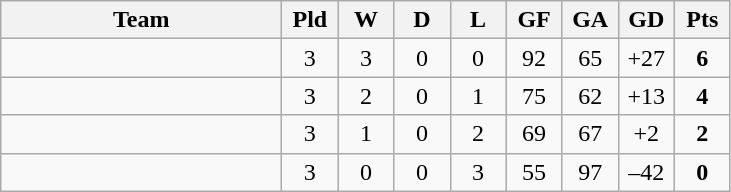<table class="wikitable" style="text-align: center;">
<tr>
<th width="180">Team</th>
<th width="30">Pld</th>
<th width="30">W</th>
<th width="30">D</th>
<th width="30">L</th>
<th width="30">GF</th>
<th width="30">GA</th>
<th width="30">GD</th>
<th width="30">Pts</th>
</tr>
<tr>
<td align="left"></td>
<td>3</td>
<td>3</td>
<td>0</td>
<td>0</td>
<td>92</td>
<td>65</td>
<td>+27</td>
<td><strong>6</strong></td>
</tr>
<tr>
<td align="left"></td>
<td>3</td>
<td>2</td>
<td>0</td>
<td>1</td>
<td>75</td>
<td>62</td>
<td>+13</td>
<td><strong>4</strong></td>
</tr>
<tr>
<td align="left"></td>
<td>3</td>
<td>1</td>
<td>0</td>
<td>2</td>
<td>69</td>
<td>67</td>
<td>+2</td>
<td><strong>2</strong></td>
</tr>
<tr>
<td align="left"></td>
<td>3</td>
<td>0</td>
<td>0</td>
<td>3</td>
<td>55</td>
<td>97</td>
<td>–42</td>
<td><strong>0</strong></td>
</tr>
</table>
